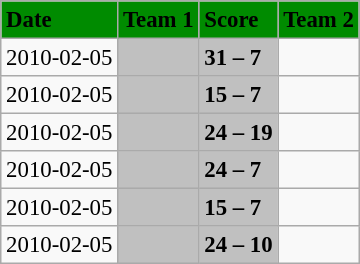<table class="wikitable" style="margin:0.5em auto; font-size:95%">
<tr bgcolor="#008B00">
<td><strong>Date</strong></td>
<td><strong>Team 1</strong></td>
<td><strong>Score</strong></td>
<td><strong>Team 2</strong></td>
</tr>
<tr>
<td>2010-02-05</td>
<td bgcolor="silver"><strong></strong></td>
<td bgcolor="silver"><strong>31 – 7</strong></td>
<td></td>
</tr>
<tr>
<td>2010-02-05</td>
<td bgcolor="silver"><strong></strong></td>
<td bgcolor="silver"><strong>15 – 7</strong></td>
<td></td>
</tr>
<tr>
<td>2010-02-05</td>
<td bgcolor="silver"><strong></strong></td>
<td bgcolor="silver"><strong>24 – 19</strong></td>
<td></td>
</tr>
<tr>
<td>2010-02-05</td>
<td bgcolor="silver"><strong></strong></td>
<td bgcolor="silver"><strong>24 – 7</strong></td>
<td></td>
</tr>
<tr>
<td>2010-02-05</td>
<td bgcolor="silver"><strong></strong></td>
<td bgcolor="silver"><strong>15 – 7</strong></td>
<td></td>
</tr>
<tr>
<td>2010-02-05</td>
<td bgcolor="silver"><strong></strong></td>
<td bgcolor="silver"><strong>24 – 10</strong></td>
<td></td>
</tr>
</table>
